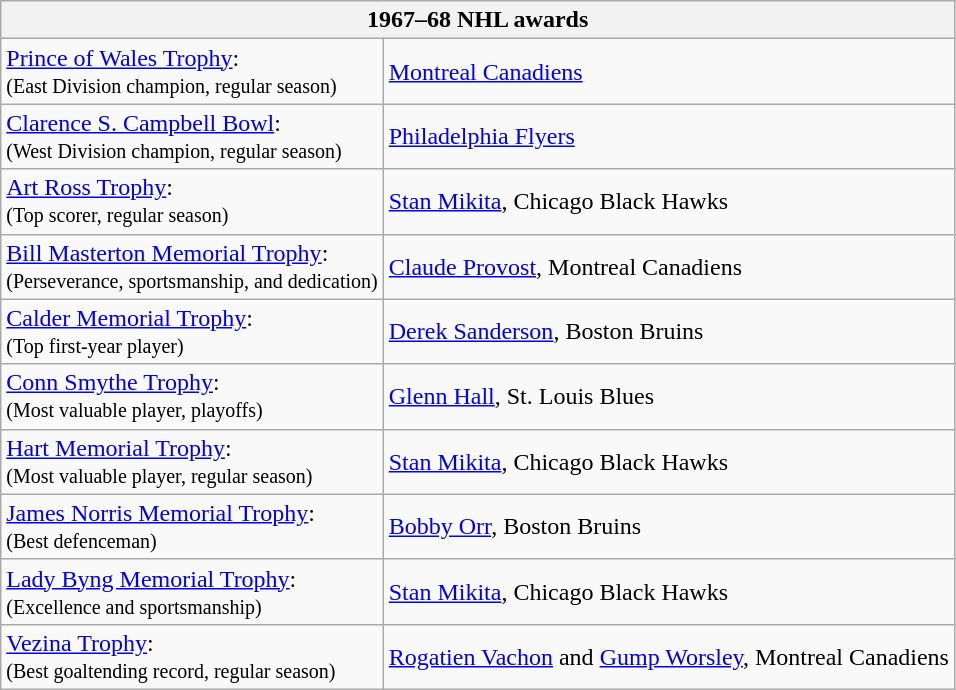<table class="wikitable">
<tr>
<th bgcolor="#DDDDDD" colspan="2">1967–68 NHL awards</th>
</tr>
<tr>
<td><a href='#'>Prince of Wales Trophy</a>:<br><small>(East Division champion, regular season)</small></td>
<td><a href='#'>Montreal Canadiens</a></td>
</tr>
<tr>
<td><a href='#'>Clarence S. Campbell Bowl</a>:<br><small>(West Division champion, regular season)</small></td>
<td><a href='#'>Philadelphia Flyers</a></td>
</tr>
<tr>
<td><a href='#'>Art Ross Trophy</a>:<br><small>(Top scorer, regular season)</small></td>
<td><a href='#'>Stan Mikita</a>, Chicago Black Hawks</td>
</tr>
<tr>
<td><a href='#'>Bill Masterton Memorial Trophy</a>:<br><small>(Perseverance, sportsmanship, and dedication)</small></td>
<td><a href='#'>Claude Provost</a>, Montreal Canadiens</td>
</tr>
<tr>
<td><a href='#'>Calder Memorial Trophy</a>:<br><small>(Top first-year player)</small></td>
<td><a href='#'>Derek Sanderson</a>, Boston Bruins</td>
</tr>
<tr>
<td><a href='#'>Conn Smythe Trophy</a>:<br><small>(Most valuable player, playoffs)</small></td>
<td><a href='#'>Glenn Hall</a>, St. Louis Blues</td>
</tr>
<tr>
<td><a href='#'>Hart Memorial Trophy</a>:<br><small>(Most valuable player, regular season)</small></td>
<td><a href='#'>Stan Mikita</a>, Chicago Black Hawks</td>
</tr>
<tr>
<td><a href='#'>James Norris Memorial Trophy</a>:<br><small>(Best defenceman)</small></td>
<td><a href='#'>Bobby Orr</a>, Boston Bruins</td>
</tr>
<tr>
<td><a href='#'>Lady Byng Memorial Trophy</a>:<br><small>(Excellence and sportsmanship)</small></td>
<td><a href='#'>Stan Mikita</a>, Chicago Black Hawks</td>
</tr>
<tr>
<td><a href='#'>Vezina Trophy</a>:<br><small>(Best goaltending record, regular season)</small></td>
<td><a href='#'>Rogatien Vachon</a> and <a href='#'>Gump Worsley</a>, Montreal Canadiens</td>
</tr>
</table>
